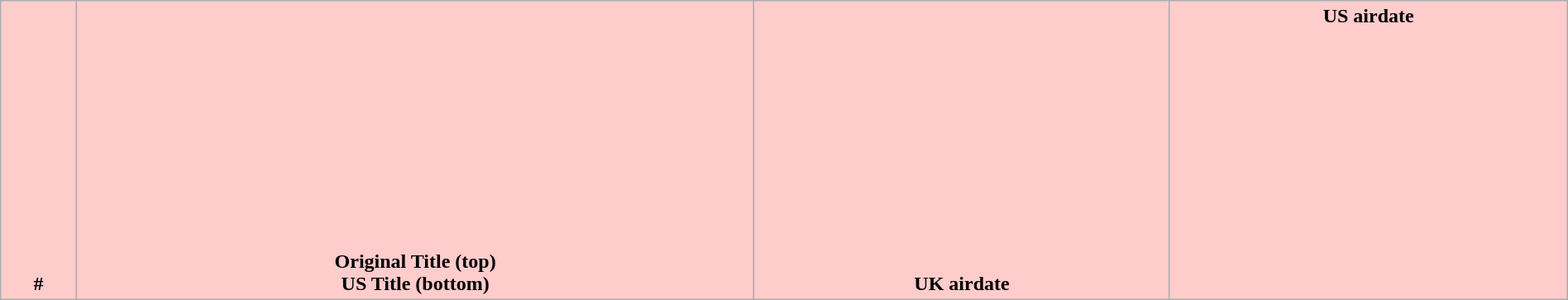<table class="wikitable plainrowheaders" style="width:100%; margin:auto;">
<tr>
<th style="vertical-align: bottom; background: #FFCCCC; width: 20;">#</th>
<th style="vertical-align: bottom; background: #FFCCCC;">Original Title (top)<br>US Title (bottom)</th>
<th style="vertical-align: bottom; background: #FFCCCC; width: 150;">UK airdate</th>
<th style="vertical-align: bottom; background: #FFCCCC; width: 150;">US airdate<br><br><br><br><br><br><br><br><br><br><br><br><br></th>
</tr>
</table>
